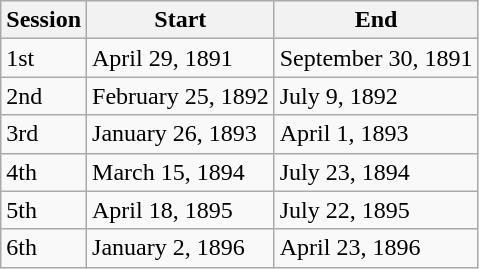<table class="wikitable">
<tr>
<th>Session</th>
<th>Start</th>
<th>End</th>
</tr>
<tr>
<td>1st</td>
<td>April 29, 1891</td>
<td>September 30, 1891</td>
</tr>
<tr>
<td>2nd</td>
<td>February 25, 1892</td>
<td>July 9, 1892</td>
</tr>
<tr>
<td>3rd</td>
<td>January 26, 1893</td>
<td>April 1, 1893</td>
</tr>
<tr>
<td>4th</td>
<td>March 15, 1894</td>
<td>July 23, 1894</td>
</tr>
<tr>
<td>5th</td>
<td>April 18, 1895</td>
<td>July 22, 1895</td>
</tr>
<tr>
<td>6th</td>
<td>January 2, 1896</td>
<td>April 23, 1896</td>
</tr>
</table>
